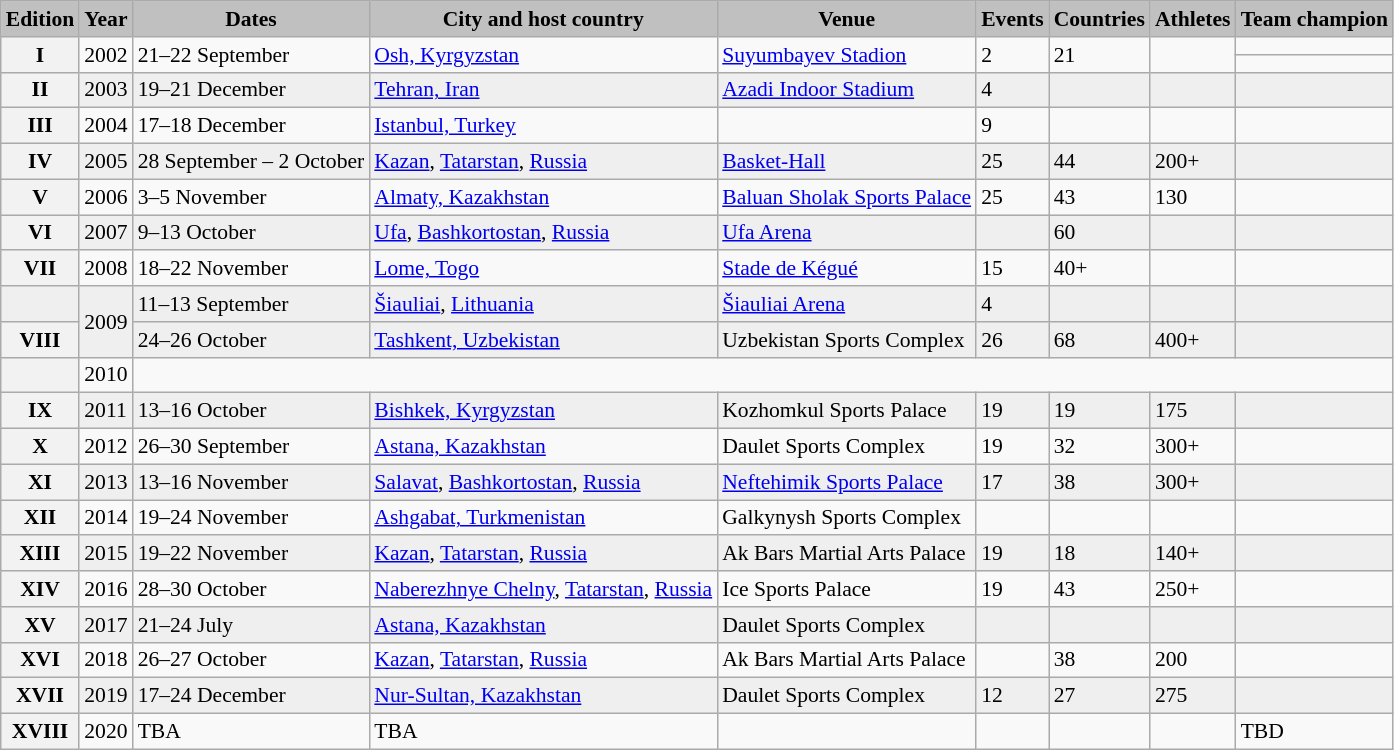<table class="wikitable" style="font-size:90%">
<tr>
<th style=background-color:#C0C0C0>Edition</th>
<th style=background-color:#C0C0C0>Year</th>
<th style=background-color:#C0C0C0>Dates</th>
<th style=background-color:#C0C0C0>City and host country</th>
<th style=background-color:#C0C0C0>Venue</th>
<th style=background-color:#C0C0C0>Events</th>
<th style=background-color:#C0C0C0>Countries</th>
<th style=background-color:#C0C0C0>Athletes</th>
<th style=background-color:#C0C0C0>Team champion</th>
</tr>
<tr>
<th rowspan=2>I</th>
<td rowspan=2>2002</td>
<td rowspan=2>21–22 September</td>
<td rowspan=2> <a href='#'>Osh, Kyrgyzstan</a></td>
<td rowspan=2><a href='#'>Suyumbayev Stadion</a></td>
<td rowspan=2>2</td>
<td rowspan=2>21</td>
<td rowspan=2></td>
<td></td>
</tr>
<tr>
<td></td>
</tr>
<tr bgcolor="efefef">
<th>II</th>
<td>2003</td>
<td>19–21 December</td>
<td> <a href='#'>Tehran, Iran</a></td>
<td><a href='#'>Azadi Indoor Stadium</a></td>
<td>4</td>
<td></td>
<td></td>
<td></td>
</tr>
<tr>
<th>III</th>
<td>2004</td>
<td>17–18 December</td>
<td> <a href='#'>Istanbul, Turkey</a></td>
<td></td>
<td>9</td>
<td></td>
<td></td>
<td></td>
</tr>
<tr bgcolor="efefef">
<th>IV</th>
<td>2005</td>
<td>28 September – 2 October</td>
<td> <a href='#'>Kazan</a>, <a href='#'>Tatarstan</a>, <a href='#'>Russia</a></td>
<td><a href='#'>Basket-Hall</a></td>
<td>25</td>
<td>44</td>
<td>200+</td>
<td></td>
</tr>
<tr>
<th>V</th>
<td>2006</td>
<td>3–5 November</td>
<td> <a href='#'>Almaty, Kazakhstan</a></td>
<td><a href='#'>Baluan Sholak Sports Palace</a></td>
<td>25</td>
<td>43</td>
<td>130</td>
<td></td>
</tr>
<tr bgcolor="efefef">
<th>VI</th>
<td>2007</td>
<td>9–13 October</td>
<td> <a href='#'>Ufa</a>, <a href='#'>Bashkortostan</a>, <a href='#'>Russia</a></td>
<td><a href='#'>Ufa Arena</a></td>
<td></td>
<td>60</td>
<td></td>
<td></td>
</tr>
<tr>
<th>VII</th>
<td>2008</td>
<td>18–22 November</td>
<td> <a href='#'>Lome, Togo</a></td>
<td><a href='#'>Stade de Kégué</a></td>
<td>15</td>
<td>40+</td>
<td></td>
<td></td>
</tr>
<tr bgcolor="efefef">
<td></td>
<td rowspan=2>2009</td>
<td>11–13 September</td>
<td> <a href='#'>Šiauliai</a>, <a href='#'>Lithuania</a></td>
<td><a href='#'>Šiauliai Arena</a></td>
<td>4</td>
<td></td>
<td></td>
<td></td>
</tr>
<tr bgcolor="efefef">
<th>VIII</th>
<td>24–26 October</td>
<td> <a href='#'>Tashkent, Uzbekistan</a></td>
<td>Uzbekistan Sports Complex</td>
<td>26</td>
<td>68</td>
<td>400+</td>
<td></td>
</tr>
<tr>
<th></th>
<td>2010</td>
<td colspan="7"></td>
</tr>
<tr bgcolor="efefef">
<th>IX</th>
<td>2011</td>
<td>13–16 October</td>
<td> <a href='#'>Bishkek, Kyrgyzstan</a></td>
<td>Kozhomkul  Sports Palace</td>
<td>19</td>
<td>19</td>
<td>175</td>
<td></td>
</tr>
<tr>
<th>X</th>
<td>2012</td>
<td>26–30 September</td>
<td> <a href='#'>Astana, Kazakhstan</a></td>
<td>Daulet Sports Complex</td>
<td>19</td>
<td>32</td>
<td>300+</td>
<td></td>
</tr>
<tr bgcolor="efefef">
<th>XI</th>
<td>2013</td>
<td>13–16 November</td>
<td> <a href='#'>Salavat</a>, <a href='#'>Bashkortostan</a>, <a href='#'>Russia</a></td>
<td><a href='#'>Neftehimik Sports Palace</a></td>
<td>17</td>
<td>38</td>
<td>300+</td>
<td></td>
</tr>
<tr>
<th>XII</th>
<td>2014</td>
<td>19–24 November</td>
<td> <a href='#'>Ashgabat, Turkmenistan</a></td>
<td>Galkynysh Sports Complex</td>
<td></td>
<td></td>
<td></td>
<td></td>
</tr>
<tr bgcolor="efefef">
<th>XIII</th>
<td>2015</td>
<td>19–22 November</td>
<td> <a href='#'>Kazan</a>, <a href='#'>Tatarstan</a>, <a href='#'>Russia</a></td>
<td>Ak Bars Martial Arts Palace</td>
<td>19</td>
<td>18</td>
<td>140+</td>
<td></td>
</tr>
<tr>
<th>XIV</th>
<td>2016</td>
<td>28–30 October</td>
<td> <a href='#'>Naberezhnye Chelny</a>, <a href='#'>Tatarstan</a>, <a href='#'>Russia</a></td>
<td>Ice Sports Palace</td>
<td>19</td>
<td>43</td>
<td>250+</td>
<td></td>
</tr>
<tr bgcolor="efefef">
<th>XV</th>
<td>2017</td>
<td>21–24 July</td>
<td> <a href='#'>Astana, Kazakhstan</a></td>
<td>Daulet Sports Complex</td>
<td></td>
<td></td>
<td></td>
<td></td>
</tr>
<tr>
<th>XVI</th>
<td>2018</td>
<td>26–27 October</td>
<td> <a href='#'>Kazan</a>, <a href='#'>Tatarstan</a>, <a href='#'>Russia</a></td>
<td>Ak Bars Martial Arts Palace</td>
<td></td>
<td>38</td>
<td>200</td>
<td></td>
</tr>
<tr bgcolor="efefef">
<th>XVII</th>
<td>2019</td>
<td>17–24 December</td>
<td> <a href='#'>Nur-Sultan, Kazakhstan</a></td>
<td>Daulet Sports Complex</td>
<td>12</td>
<td>27</td>
<td>275</td>
<td></td>
</tr>
<tr>
<th>XVIII</th>
<td>2020</td>
<td>TBA</td>
<td>TBA</td>
<td></td>
<td></td>
<td></td>
<td></td>
<td>TBD</td>
</tr>
</table>
